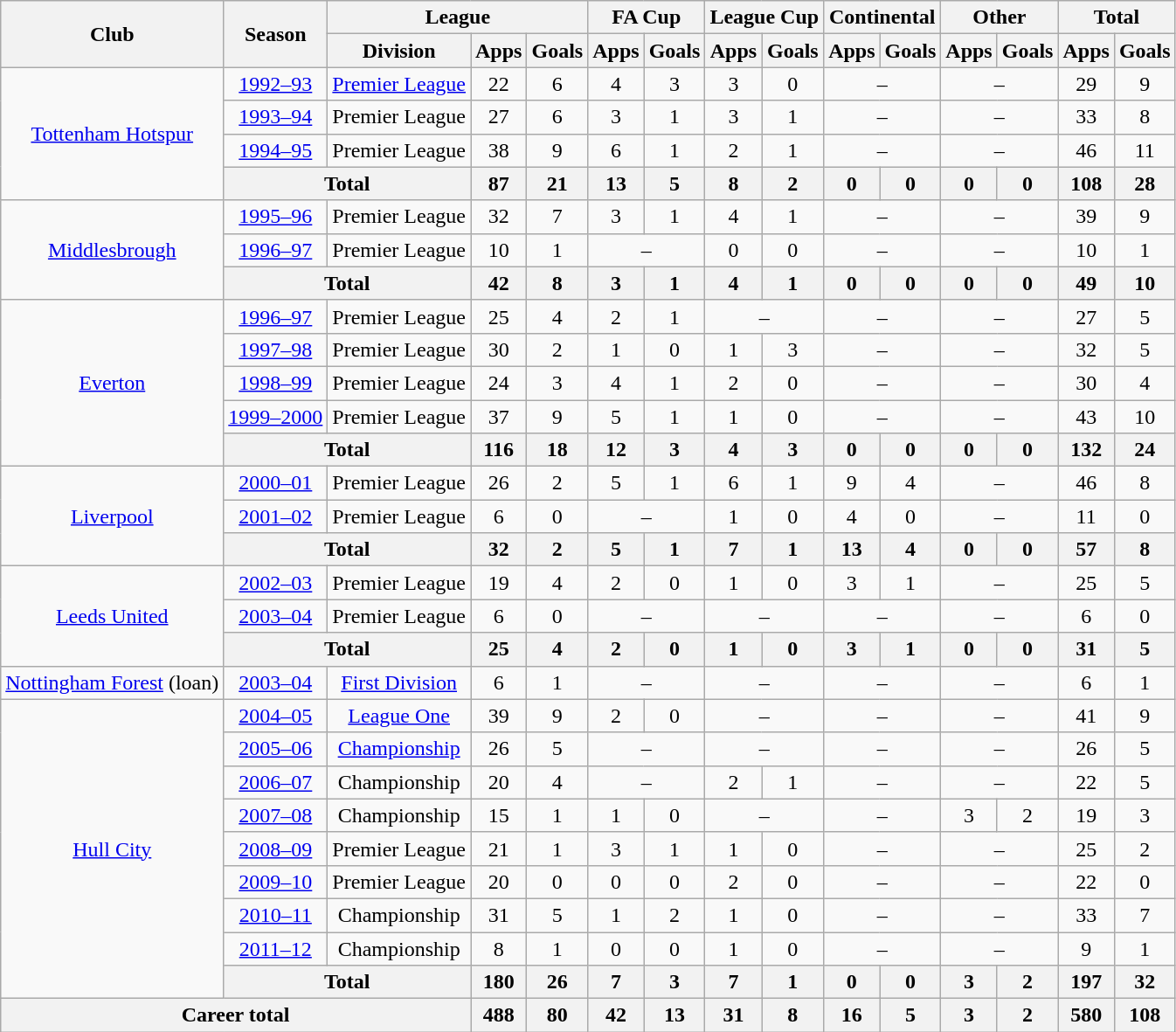<table class="wikitable" style="text-align: center;">
<tr>
<th rowspan="2">Club</th>
<th rowspan="2">Season</th>
<th colspan="3">League</th>
<th colspan="2">FA Cup</th>
<th colspan="2">League Cup</th>
<th colspan="2">Continental</th>
<th colspan="2">Other</th>
<th colspan="2">Total</th>
</tr>
<tr>
<th>Division</th>
<th>Apps</th>
<th>Goals</th>
<th>Apps</th>
<th>Goals</th>
<th>Apps</th>
<th>Goals</th>
<th>Apps</th>
<th>Goals</th>
<th>Apps</th>
<th>Goals</th>
<th>Apps</th>
<th>Goals</th>
</tr>
<tr>
<td rowspan="4"><a href='#'>Tottenham Hotspur</a></td>
<td><a href='#'>1992–93</a></td>
<td><a href='#'>Premier League</a></td>
<td>22</td>
<td>6</td>
<td>4</td>
<td>3</td>
<td>3</td>
<td>0</td>
<td colspan="2">–</td>
<td colspan="2">–</td>
<td>29</td>
<td>9</td>
</tr>
<tr>
<td><a href='#'>1993–94</a></td>
<td>Premier League</td>
<td>27</td>
<td>6</td>
<td>3</td>
<td>1</td>
<td>3</td>
<td>1</td>
<td colspan="2">–</td>
<td colspan="2">–</td>
<td>33</td>
<td>8</td>
</tr>
<tr>
<td><a href='#'>1994–95</a></td>
<td>Premier League</td>
<td>38</td>
<td>9</td>
<td>6</td>
<td>1</td>
<td>2</td>
<td>1</td>
<td colspan="2">–</td>
<td colspan="2">–</td>
<td>46</td>
<td>11</td>
</tr>
<tr>
<th colspan="2">Total</th>
<th>87</th>
<th>21</th>
<th>13</th>
<th>5</th>
<th>8</th>
<th>2</th>
<th>0</th>
<th>0</th>
<th>0</th>
<th>0</th>
<th>108</th>
<th>28</th>
</tr>
<tr>
<td rowspan="3"><a href='#'>Middlesbrough</a></td>
<td><a href='#'>1995–96</a></td>
<td>Premier League</td>
<td>32</td>
<td>7</td>
<td>3</td>
<td>1</td>
<td>4</td>
<td>1</td>
<td colspan="2">–</td>
<td colspan="2">–</td>
<td>39</td>
<td>9</td>
</tr>
<tr>
<td><a href='#'>1996–97</a></td>
<td>Premier League</td>
<td>10</td>
<td>1</td>
<td colspan="2">–</td>
<td>0</td>
<td>0</td>
<td colspan="2">–</td>
<td colspan="2">–</td>
<td>10</td>
<td>1</td>
</tr>
<tr>
<th colspan="2">Total</th>
<th>42</th>
<th>8</th>
<th>3</th>
<th>1</th>
<th>4</th>
<th>1</th>
<th>0</th>
<th>0</th>
<th>0</th>
<th>0</th>
<th>49</th>
<th>10</th>
</tr>
<tr>
<td rowspan="5"><a href='#'>Everton</a></td>
<td><a href='#'>1996–97</a></td>
<td>Premier League</td>
<td>25</td>
<td>4</td>
<td>2</td>
<td>1</td>
<td colspan="2">–</td>
<td colspan="2">–</td>
<td colspan="2">–</td>
<td>27</td>
<td>5</td>
</tr>
<tr>
<td><a href='#'>1997–98</a></td>
<td>Premier League</td>
<td>30</td>
<td>2</td>
<td>1</td>
<td>0</td>
<td>1</td>
<td>3</td>
<td colspan="2">–</td>
<td colspan="2">–</td>
<td>32</td>
<td>5</td>
</tr>
<tr>
<td><a href='#'>1998–99</a></td>
<td>Premier League</td>
<td>24</td>
<td>3</td>
<td>4</td>
<td>1</td>
<td>2</td>
<td>0</td>
<td colspan="2">–</td>
<td colspan="2">–</td>
<td>30</td>
<td>4</td>
</tr>
<tr>
<td><a href='#'>1999–2000</a></td>
<td>Premier League</td>
<td>37</td>
<td>9</td>
<td>5</td>
<td>1</td>
<td>1</td>
<td>0</td>
<td colspan="2">–</td>
<td colspan="2">–</td>
<td>43</td>
<td>10</td>
</tr>
<tr>
<th colspan="2">Total</th>
<th>116</th>
<th>18</th>
<th>12</th>
<th>3</th>
<th>4</th>
<th>3</th>
<th>0</th>
<th>0</th>
<th>0</th>
<th>0</th>
<th>132</th>
<th>24</th>
</tr>
<tr>
<td rowspan="3"><a href='#'>Liverpool</a></td>
<td><a href='#'>2000–01</a></td>
<td>Premier League</td>
<td>26</td>
<td>2</td>
<td>5</td>
<td>1</td>
<td>6</td>
<td>1</td>
<td>9</td>
<td>4</td>
<td colspan="2">–</td>
<td>46</td>
<td>8</td>
</tr>
<tr>
<td><a href='#'>2001–02</a></td>
<td>Premier League</td>
<td>6</td>
<td>0</td>
<td colspan="2">–</td>
<td>1</td>
<td>0</td>
<td>4</td>
<td>0</td>
<td colspan="2">–</td>
<td>11</td>
<td>0</td>
</tr>
<tr>
<th colspan="2">Total</th>
<th>32</th>
<th>2</th>
<th>5</th>
<th>1</th>
<th>7</th>
<th>1</th>
<th>13</th>
<th>4</th>
<th>0</th>
<th>0</th>
<th>57</th>
<th>8</th>
</tr>
<tr>
<td rowspan="3"><a href='#'>Leeds United</a></td>
<td><a href='#'>2002–03</a></td>
<td>Premier League</td>
<td>19</td>
<td>4</td>
<td>2</td>
<td>0</td>
<td>1</td>
<td>0</td>
<td>3</td>
<td>1</td>
<td colspan="2">–</td>
<td>25</td>
<td>5</td>
</tr>
<tr>
<td><a href='#'>2003–04</a></td>
<td>Premier League</td>
<td>6</td>
<td>0</td>
<td colspan="2">–</td>
<td colspan="2">–</td>
<td colspan="2">–</td>
<td colspan="2">–</td>
<td>6</td>
<td>0</td>
</tr>
<tr>
<th colspan="2">Total</th>
<th>25</th>
<th>4</th>
<th>2</th>
<th>0</th>
<th>1</th>
<th>0</th>
<th>3</th>
<th>1</th>
<th>0</th>
<th>0</th>
<th>31</th>
<th>5</th>
</tr>
<tr>
<td><a href='#'>Nottingham Forest</a> (loan)</td>
<td><a href='#'>2003–04</a></td>
<td><a href='#'>First Division</a></td>
<td>6</td>
<td>1</td>
<td colspan="2">–</td>
<td colspan="2">–</td>
<td colspan="2">–</td>
<td colspan="2">–</td>
<td>6</td>
<td>1</td>
</tr>
<tr>
<td rowspan="9"><a href='#'>Hull City</a></td>
<td><a href='#'>2004–05</a></td>
<td><a href='#'>League One</a></td>
<td>39</td>
<td>9</td>
<td>2</td>
<td>0</td>
<td colspan="2">–</td>
<td colspan="2">–</td>
<td colspan="2">–</td>
<td>41</td>
<td>9</td>
</tr>
<tr>
<td><a href='#'>2005–06</a></td>
<td><a href='#'>Championship</a></td>
<td>26</td>
<td>5</td>
<td colspan="2">–</td>
<td colspan="2">–</td>
<td colspan="2">–</td>
<td colspan="2">–</td>
<td>26</td>
<td>5</td>
</tr>
<tr>
<td><a href='#'>2006–07</a></td>
<td>Championship</td>
<td>20</td>
<td>4</td>
<td colspan="2">–</td>
<td>2</td>
<td>1</td>
<td colspan="2">–</td>
<td colspan="2">–</td>
<td>22</td>
<td>5</td>
</tr>
<tr>
<td><a href='#'>2007–08</a></td>
<td>Championship</td>
<td>15</td>
<td>1</td>
<td>1</td>
<td>0</td>
<td colspan="2">–</td>
<td colspan="2">–</td>
<td>3</td>
<td>2</td>
<td>19</td>
<td>3</td>
</tr>
<tr>
<td><a href='#'>2008–09</a></td>
<td>Premier League</td>
<td>21</td>
<td>1</td>
<td>3</td>
<td>1</td>
<td>1</td>
<td>0</td>
<td colspan="2">–</td>
<td colspan="2">–</td>
<td>25</td>
<td>2</td>
</tr>
<tr>
<td><a href='#'>2009–10</a></td>
<td>Premier League</td>
<td>20</td>
<td>0</td>
<td>0</td>
<td>0</td>
<td>2</td>
<td>0</td>
<td colspan="2">–</td>
<td colspan="2">–</td>
<td>22</td>
<td>0</td>
</tr>
<tr>
<td><a href='#'>2010–11</a></td>
<td>Championship</td>
<td>31</td>
<td>5</td>
<td>1</td>
<td>2</td>
<td>1</td>
<td>0</td>
<td colspan="2">–</td>
<td colspan="2">–</td>
<td>33</td>
<td>7</td>
</tr>
<tr>
<td><a href='#'>2011–12</a></td>
<td>Championship</td>
<td>8</td>
<td>1</td>
<td>0</td>
<td>0</td>
<td>1</td>
<td>0</td>
<td colspan="2">–</td>
<td colspan="2">–</td>
<td>9</td>
<td>1</td>
</tr>
<tr>
<th colspan="2">Total</th>
<th>180</th>
<th>26</th>
<th>7</th>
<th>3</th>
<th>7</th>
<th>1</th>
<th>0</th>
<th>0</th>
<th>3</th>
<th>2</th>
<th>197</th>
<th>32</th>
</tr>
<tr>
<th colspan="3">Career total</th>
<th>488</th>
<th>80</th>
<th>42</th>
<th>13</th>
<th>31</th>
<th>8</th>
<th>16</th>
<th>5</th>
<th>3</th>
<th>2</th>
<th>580</th>
<th>108</th>
</tr>
</table>
